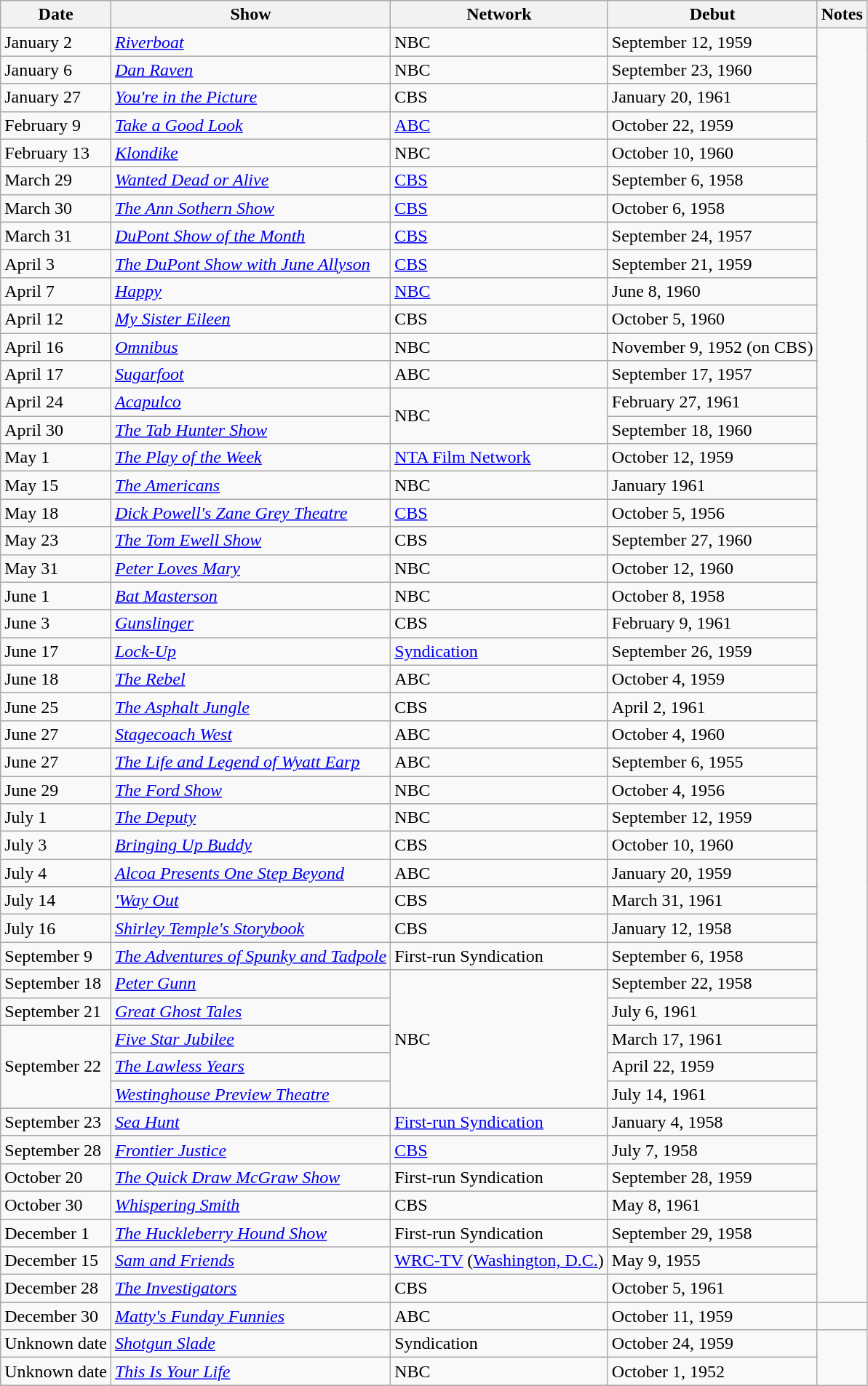<table class="wikitable">
<tr>
<th>Date</th>
<th>Show</th>
<th>Network</th>
<th>Debut</th>
<th>Notes</th>
</tr>
<tr>
<td>January 2</td>
<td><em><a href='#'>Riverboat</a></em></td>
<td>NBC</td>
<td>September 12, 1959</td>
</tr>
<tr>
<td>January 6</td>
<td><em><a href='#'>Dan Raven</a></em></td>
<td>NBC</td>
<td>September 23, 1960</td>
</tr>
<tr>
<td>January 27</td>
<td><em><a href='#'>You're in the Picture</a></em></td>
<td>CBS</td>
<td>January 20, 1961</td>
</tr>
<tr>
<td>February 9</td>
<td><em><a href='#'>Take a Good Look</a></em></td>
<td><a href='#'>ABC</a></td>
<td>October 22, 1959</td>
</tr>
<tr>
<td>February 13</td>
<td><em><a href='#'>Klondike</a></em></td>
<td>NBC</td>
<td>October 10, 1960</td>
</tr>
<tr>
<td>March 29</td>
<td><em><a href='#'>Wanted Dead or Alive</a></em></td>
<td><a href='#'>CBS</a></td>
<td>September 6, 1958</td>
</tr>
<tr>
<td>March 30</td>
<td><em><a href='#'>The Ann Sothern Show</a></em></td>
<td><a href='#'>CBS</a></td>
<td>October 6, 1958</td>
</tr>
<tr>
<td>March 31</td>
<td><em><a href='#'>DuPont Show of the Month</a></em></td>
<td><a href='#'>CBS</a></td>
<td>September 24, 1957</td>
</tr>
<tr>
<td>April 3</td>
<td><em><a href='#'>The DuPont Show with June Allyson</a></em></td>
<td><a href='#'>CBS</a></td>
<td>September 21, 1959</td>
</tr>
<tr>
<td>April 7</td>
<td><em><a href='#'>Happy</a></em></td>
<td><a href='#'>NBC</a></td>
<td>June 8, 1960</td>
</tr>
<tr>
<td>April 12</td>
<td><em><a href='#'>My Sister Eileen</a></em></td>
<td>CBS</td>
<td>October 5, 1960</td>
</tr>
<tr>
<td>April 16</td>
<td><em><a href='#'>Omnibus</a></em></td>
<td>NBC</td>
<td>November 9, 1952 (on CBS)</td>
</tr>
<tr>
<td>April 17</td>
<td><em><a href='#'>Sugarfoot</a></em></td>
<td>ABC</td>
<td>September 17, 1957</td>
</tr>
<tr>
<td>April 24</td>
<td><em><a href='#'>Acapulco</a></em></td>
<td rowspan=2>NBC</td>
<td>February 27, 1961</td>
</tr>
<tr>
<td>April 30</td>
<td><em><a href='#'>The Tab Hunter Show</a></em></td>
<td>September 18, 1960</td>
</tr>
<tr>
<td>May 1</td>
<td><em><a href='#'>The Play of the Week</a></em></td>
<td><a href='#'>NTA Film Network</a></td>
<td>October 12, 1959</td>
</tr>
<tr>
<td>May 15</td>
<td><em><a href='#'>The Americans</a></em></td>
<td>NBC</td>
<td>January 1961</td>
</tr>
<tr>
<td>May 18</td>
<td><em><a href='#'>Dick Powell's Zane Grey Theatre</a></em></td>
<td><a href='#'>CBS</a></td>
<td>October 5, 1956</td>
</tr>
<tr>
<td>May 23</td>
<td><em><a href='#'>The Tom Ewell Show</a></em></td>
<td>CBS</td>
<td>September 27, 1960</td>
</tr>
<tr>
<td>May 31</td>
<td><em><a href='#'>Peter Loves Mary</a></em></td>
<td>NBC</td>
<td>October 12, 1960</td>
</tr>
<tr>
<td>June 1</td>
<td><em><a href='#'>Bat Masterson</a></em></td>
<td>NBC</td>
<td>October 8, 1958</td>
</tr>
<tr>
<td>June 3</td>
<td><em><a href='#'>Gunslinger</a></em></td>
<td>CBS</td>
<td>February 9, 1961</td>
</tr>
<tr>
<td>June 17</td>
<td><em><a href='#'>Lock-Up</a></em></td>
<td><a href='#'>Syndication</a></td>
<td>September 26, 1959</td>
</tr>
<tr>
<td>June 18</td>
<td><em><a href='#'>The Rebel</a></em></td>
<td>ABC</td>
<td>October 4, 1959</td>
</tr>
<tr>
<td>June 25</td>
<td><em><a href='#'>The Asphalt Jungle</a></em></td>
<td>CBS</td>
<td>April 2, 1961</td>
</tr>
<tr>
<td>June 27</td>
<td><em><a href='#'>Stagecoach West</a></em></td>
<td>ABC</td>
<td>October 4, 1960</td>
</tr>
<tr>
<td>June 27</td>
<td><em><a href='#'>The Life and Legend of Wyatt Earp</a></em></td>
<td>ABC</td>
<td>September 6, 1955</td>
</tr>
<tr>
<td>June 29</td>
<td><em><a href='#'>The Ford Show</a></em></td>
<td>NBC</td>
<td>October 4, 1956</td>
</tr>
<tr>
<td>July 1</td>
<td><em><a href='#'>The Deputy</a></em></td>
<td>NBC</td>
<td>September 12, 1959</td>
</tr>
<tr>
<td>July 3</td>
<td><em><a href='#'>Bringing Up Buddy</a></em></td>
<td>CBS</td>
<td>October 10, 1960</td>
</tr>
<tr>
<td>July 4</td>
<td><em><a href='#'>Alcoa Presents One Step Beyond</a></em></td>
<td>ABC</td>
<td>January 20, 1959</td>
</tr>
<tr>
<td>July 14</td>
<td><em><a href='#'>'Way Out</a></em></td>
<td>CBS</td>
<td>March 31, 1961</td>
</tr>
<tr>
<td>July 16</td>
<td><em><a href='#'>Shirley Temple's Storybook</a></em></td>
<td>CBS</td>
<td>January 12, 1958</td>
</tr>
<tr>
<td>September 9</td>
<td><em><a href='#'>The Adventures of Spunky and Tadpole</a></em></td>
<td>First-run Syndication</td>
<td>September 6, 1958</td>
</tr>
<tr>
<td>September 18</td>
<td><em><a href='#'>Peter Gunn</a></em></td>
<td rowspan=5>NBC</td>
<td>September 22, 1958</td>
</tr>
<tr>
<td>September 21</td>
<td><em><a href='#'>Great Ghost Tales</a></em></td>
<td>July 6, 1961</td>
</tr>
<tr>
<td rowspan=3>September 22</td>
<td><em><a href='#'>Five Star Jubilee</a></em></td>
<td>March 17, 1961</td>
</tr>
<tr>
<td><em><a href='#'>The Lawless Years</a></em></td>
<td>April 22, 1959</td>
</tr>
<tr>
<td><em><a href='#'>Westinghouse Preview Theatre</a></em></td>
<td>July 14, 1961</td>
</tr>
<tr>
<td>September 23</td>
<td><em><a href='#'>Sea Hunt</a></em></td>
<td><a href='#'>First-run Syndication</a></td>
<td>January 4, 1958</td>
</tr>
<tr>
<td>September 28</td>
<td><em><a href='#'>Frontier Justice</a></em></td>
<td><a href='#'>CBS</a></td>
<td>July 7, 1958</td>
</tr>
<tr>
<td>October 20</td>
<td><em><a href='#'>The Quick Draw McGraw Show</a></em></td>
<td>First-run Syndication</td>
<td>September 28, 1959</td>
</tr>
<tr>
<td>October 30</td>
<td><em><a href='#'>Whispering Smith</a></em></td>
<td>CBS</td>
<td>May 8, 1961</td>
</tr>
<tr>
<td>December 1</td>
<td><em><a href='#'>The Huckleberry Hound Show</a></em></td>
<td>First-run Syndication</td>
<td>September 29, 1958</td>
</tr>
<tr>
<td>December 15</td>
<td><em><a href='#'>Sam and Friends</a></em></td>
<td><a href='#'>WRC-TV</a> (<a href='#'>Washington, D.C.</a>)</td>
<td>May 9, 1955</td>
</tr>
<tr>
<td>December 28</td>
<td><em><a href='#'>The Investigators</a></em></td>
<td>CBS</td>
<td>October 5, 1961</td>
</tr>
<tr>
<td>December 30</td>
<td><em><a href='#'>Matty's Funday Funnies</a></em></td>
<td>ABC</td>
<td>October 11, 1959</td>
<td></td>
</tr>
<tr>
<td>Unknown date</td>
<td><em><a href='#'>Shotgun Slade</a></em></td>
<td>Syndication</td>
<td>October 24, 1959</td>
</tr>
<tr>
<td>Unknown date</td>
<td><em><a href='#'>This Is Your Life</a></em></td>
<td>NBC</td>
<td>October 1, 1952</td>
</tr>
<tr>
</tr>
</table>
